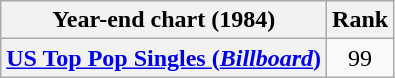<table class="wikitable plainrowheaders">
<tr>
<th>Year-end chart (1984)</th>
<th>Rank</th>
</tr>
<tr>
<th scope="row"><a href='#'>US Top Pop Singles (<em>Billboard</em>)</a></th>
<td align="center">99</td>
</tr>
</table>
